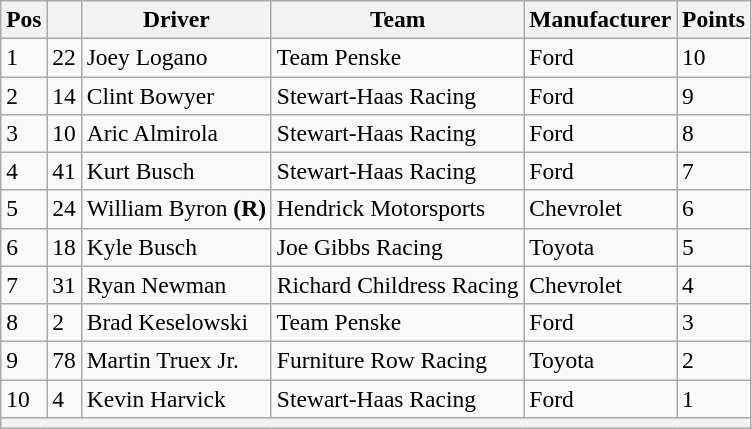<table class="wikitable" style="font-size:98%">
<tr>
<th>Pos</th>
<th></th>
<th>Driver</th>
<th>Team</th>
<th>Manufacturer</th>
<th>Points</th>
</tr>
<tr>
<td>1</td>
<td>22</td>
<td>Joey Logano</td>
<td>Team Penske</td>
<td>Ford</td>
<td>10</td>
</tr>
<tr>
<td>2</td>
<td>14</td>
<td>Clint Bowyer</td>
<td>Stewart-Haas Racing</td>
<td>Ford</td>
<td>9</td>
</tr>
<tr>
<td>3</td>
<td>10</td>
<td>Aric Almirola</td>
<td>Stewart-Haas Racing</td>
<td>Ford</td>
<td>8</td>
</tr>
<tr>
<td>4</td>
<td>41</td>
<td>Kurt Busch</td>
<td>Stewart-Haas Racing</td>
<td>Ford</td>
<td>7</td>
</tr>
<tr>
<td>5</td>
<td>24</td>
<td>William Byron <strong>(R)</strong></td>
<td>Hendrick Motorsports</td>
<td>Chevrolet</td>
<td>6</td>
</tr>
<tr>
<td>6</td>
<td>18</td>
<td>Kyle Busch</td>
<td>Joe Gibbs Racing</td>
<td>Toyota</td>
<td>5</td>
</tr>
<tr>
<td>7</td>
<td>31</td>
<td>Ryan Newman</td>
<td>Richard Childress Racing</td>
<td>Chevrolet</td>
<td>4</td>
</tr>
<tr>
<td>8</td>
<td>2</td>
<td>Brad Keselowski</td>
<td>Team Penske</td>
<td>Ford</td>
<td>3</td>
</tr>
<tr>
<td>9</td>
<td>78</td>
<td>Martin Truex Jr.</td>
<td>Furniture Row Racing</td>
<td>Toyota</td>
<td>2</td>
</tr>
<tr>
<td>10</td>
<td>4</td>
<td>Kevin Harvick</td>
<td>Stewart-Haas Racing</td>
<td>Ford</td>
<td>1</td>
</tr>
<tr>
<th colspan="6"></th>
</tr>
</table>
